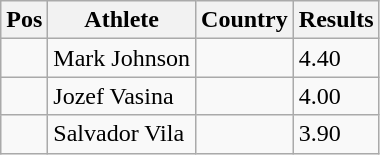<table class="wikitable wikble">
<tr>
<th>Pos</th>
<th>Athlete</th>
<th>Country</th>
<th>Results</th>
</tr>
<tr>
<td align="center"></td>
<td>Mark Johnson</td>
<td></td>
<td>4.40</td>
</tr>
<tr>
<td align="center"></td>
<td>Jozef Vasina</td>
<td></td>
<td>4.00</td>
</tr>
<tr>
<td align="center"></td>
<td>Salvador Vila</td>
<td></td>
<td>3.90</td>
</tr>
</table>
